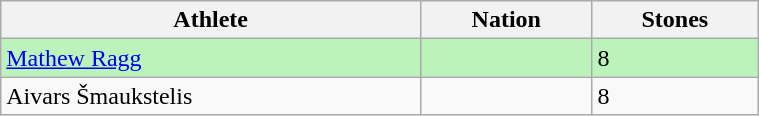<table class="wikitable" style="display: inline-table; width: 40%;">
<tr>
<th scope="col">Athlete</th>
<th scope="col">Nation</th>
<th scope="col">Stones</th>
</tr>
<tr bgcolor=bbf3bb>
<td><a href='#'>Mathew Ragg</a></td>
<td></td>
<td>8</td>
</tr>
<tr>
<td>Aivars Šmaukstelis</td>
<td></td>
<td>8</td>
</tr>
</table>
